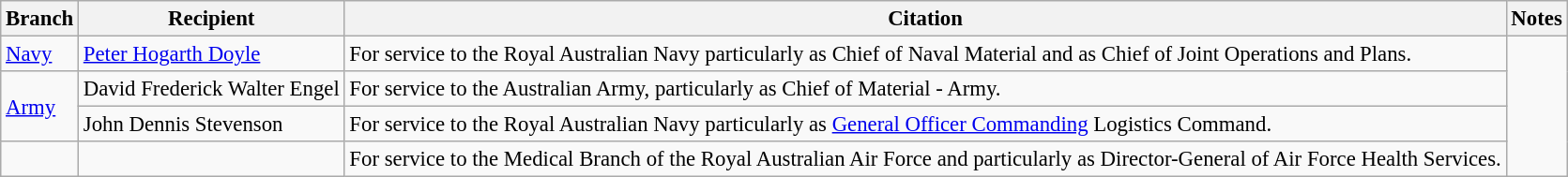<table class="wikitable" style="font-size:95%;">
<tr>
<th>Branch</th>
<th>Recipient</th>
<th>Citation</th>
<th>Notes</th>
</tr>
<tr>
<td><a href='#'>Navy</a></td>
<td> <a href='#'>Peter Hogarth Doyle</a> </td>
<td>For service to the Royal Australian Navy particularly as Chief of Naval Material and as Chief of Joint Operations and Plans.</td>
<td rowspan=4></td>
</tr>
<tr>
<td rowspan=2><a href='#'>Army</a></td>
<td> David Frederick Walter Engel </td>
<td>For service to the Australian Army, particularly as Chief of Material - Army.</td>
</tr>
<tr>
<td> John Dennis Stevenson </td>
<td>For service to the Royal Australian Navy particularly as <a href='#'>General Officer Commanding</a> Logistics Command.</td>
</tr>
<tr>
<td></td>
<td></td>
<td>For service to the Medical Branch of the Royal Australian Air Force and particularly as Director-General of Air Force Health Services.</td>
</tr>
</table>
